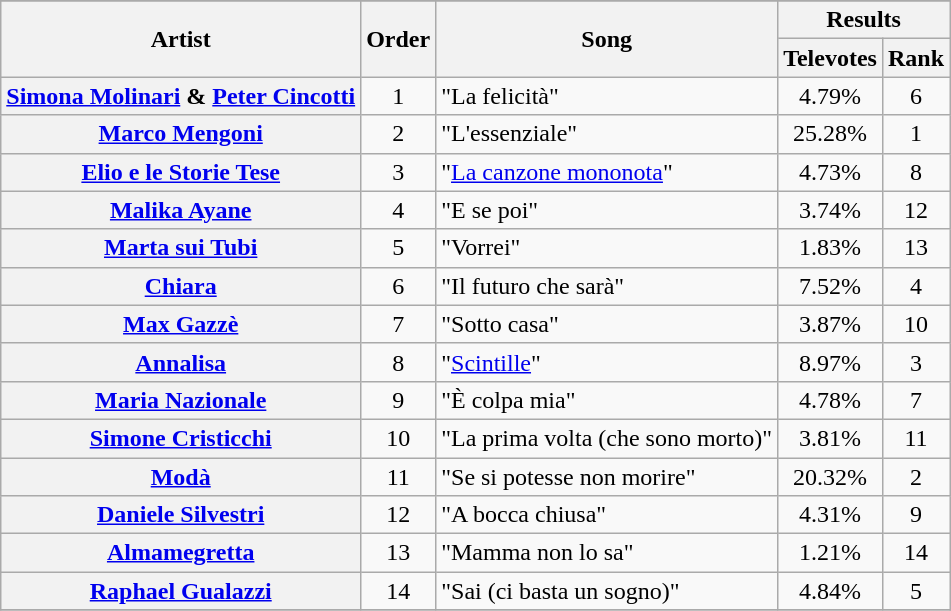<table class="wikitable plainrowheaders sortable">
<tr>
</tr>
<tr>
<th rowspan="2">Artist</th>
<th rowspan="2">Order</th>
<th rowspan="2">Song</th>
<th colspan="2">Results</th>
</tr>
<tr>
<th>Televotes</th>
<th>Rank</th>
</tr>
<tr>
<th scope="row"><a href='#'>Simona Molinari</a> & <a href='#'>Peter Cincotti</a></th>
<td style="text-align:center;">1</td>
<td>"La felicità"</td>
<td style="text-align:center;">4.79%</td>
<td style="text-align:center;">6</td>
</tr>
<tr>
<th scope="row"><a href='#'>Marco Mengoni</a></th>
<td style="text-align:center;">2</td>
<td>"L'essenziale"</td>
<td style="text-align:center;">25.28%</td>
<td style="text-align:center;">1</td>
</tr>
<tr>
<th scope="row"><a href='#'>Elio e le Storie Tese</a></th>
<td style="text-align:center;">3</td>
<td>"<a href='#'>La canzone mononota</a>"</td>
<td style="text-align:center;">4.73%</td>
<td style="text-align:center;">8</td>
</tr>
<tr>
<th scope="row"><a href='#'>Malika Ayane</a></th>
<td style="text-align:center;">4</td>
<td>"E se poi"</td>
<td style="text-align:center;">3.74%</td>
<td style="text-align:center;">12</td>
</tr>
<tr>
<th scope="row"><a href='#'>Marta sui Tubi</a></th>
<td style="text-align:center;">5</td>
<td>"Vorrei"</td>
<td style="text-align:center;">1.83%</td>
<td style="text-align:center;">13</td>
</tr>
<tr>
<th scope="row"><a href='#'>Chiara</a></th>
<td style="text-align:center;">6</td>
<td>"Il futuro che sarà"</td>
<td style="text-align:center;">7.52%</td>
<td style="text-align:center;">4</td>
</tr>
<tr>
<th scope="row"><a href='#'>Max Gazzè</a></th>
<td style="text-align:center;">7</td>
<td>"Sotto casa"</td>
<td style="text-align:center;">3.87%</td>
<td style="text-align:center;">10</td>
</tr>
<tr>
<th scope="row"><a href='#'>Annalisa</a></th>
<td style="text-align:center;">8</td>
<td>"<a href='#'>Scintille</a>"</td>
<td style="text-align:center;">8.97%</td>
<td style="text-align:center;">3</td>
</tr>
<tr>
<th scope="row"><a href='#'>Maria Nazionale</a></th>
<td style="text-align:center;">9</td>
<td>"È colpa mia"</td>
<td style="text-align:center;">4.78%</td>
<td style="text-align:center;">7</td>
</tr>
<tr>
<th scope="row"><a href='#'>Simone Cristicchi</a></th>
<td style="text-align:center;">10</td>
<td>"La prima volta (che sono morto)"</td>
<td style="text-align:center;">3.81%</td>
<td style="text-align:center;">11</td>
</tr>
<tr>
<th scope="row"><a href='#'>Modà</a></th>
<td style="text-align:center;">11</td>
<td>"Se si potesse non morire"</td>
<td style="text-align:center;">20.32%</td>
<td style="text-align:center;">2</td>
</tr>
<tr>
<th scope="row"><a href='#'>Daniele Silvestri</a></th>
<td style="text-align:center;">12</td>
<td>"A bocca chiusa"</td>
<td style="text-align:center;">4.31%</td>
<td style="text-align:center;">9</td>
</tr>
<tr>
<th scope="row"><a href='#'>Almamegretta</a></th>
<td style="text-align:center;">13</td>
<td>"Mamma non lo sa"</td>
<td style="text-align:center;">1.21%</td>
<td style="text-align:center;">14</td>
</tr>
<tr>
<th scope="row"><a href='#'>Raphael Gualazzi</a></th>
<td style="text-align:center;">14</td>
<td>"Sai (ci basta un sogno)"</td>
<td style="text-align:center;">4.84%</td>
<td style="text-align:center;">5</td>
</tr>
<tr>
</tr>
</table>
